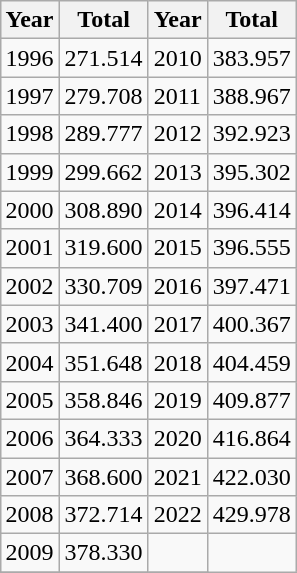<table class="wikitable" align="right" style="clear:right; float:right;">
<tr>
<th>Year</th>
<th>Total</th>
<th>Year</th>
<th>Total</th>
</tr>
<tr>
<td>1996</td>
<td>271.514</td>
<td>2010</td>
<td>383.957</td>
</tr>
<tr>
<td>1997</td>
<td>279.708</td>
<td>2011</td>
<td>388.967</td>
</tr>
<tr>
<td>1998</td>
<td>289.777</td>
<td>2012</td>
<td>392.923</td>
</tr>
<tr>
<td>1999</td>
<td>299.662</td>
<td>2013</td>
<td>395.302</td>
</tr>
<tr>
<td>2000</td>
<td>308.890</td>
<td>2014</td>
<td>396.414</td>
</tr>
<tr>
<td>2001</td>
<td>319.600</td>
<td>2015</td>
<td>396.555</td>
</tr>
<tr>
<td>2002</td>
<td>330.709</td>
<td>2016</td>
<td>397.471</td>
</tr>
<tr>
<td>2003</td>
<td>341.400</td>
<td>2017</td>
<td>400.367</td>
</tr>
<tr>
<td>2004</td>
<td>351.648</td>
<td>2018</td>
<td>404.459</td>
</tr>
<tr>
<td>2005</td>
<td>358.846</td>
<td>2019</td>
<td>409.877</td>
</tr>
<tr>
<td>2006</td>
<td>364.333</td>
<td>2020</td>
<td>416.864</td>
</tr>
<tr>
<td>2007</td>
<td>368.600</td>
<td>2021</td>
<td>422.030</td>
</tr>
<tr>
<td>2008</td>
<td>372.714</td>
<td>2022</td>
<td>429.978</td>
</tr>
<tr>
<td>2009</td>
<td>378.330</td>
<td></td>
</tr>
<tr>
</tr>
</table>
